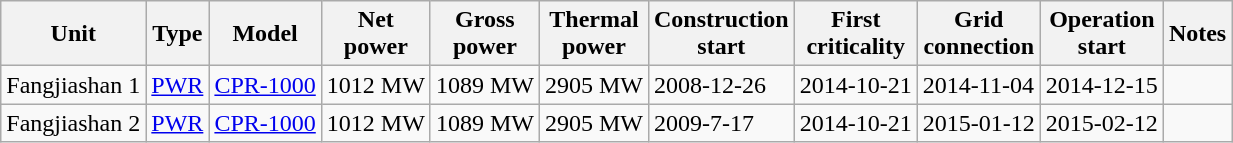<table class="wikitable">
<tr>
<th>Unit</th>
<th>Type</th>
<th>Model</th>
<th>Net <br> power</th>
<th>Gross <br> power</th>
<th>Thermal <br> power</th>
<th>Construction <br> start</th>
<th>First <br>criticality</th>
<th>Grid <br>connection</th>
<th>Operation <br>start</th>
<th>Notes</th>
</tr>
<tr>
<td>Fangjiashan 1</td>
<td><a href='#'>PWR</a></td>
<td><a href='#'>CPR-1000</a></td>
<td>1012 MW</td>
<td>1089 MW</td>
<td>2905 MW</td>
<td>2008-12-26</td>
<td>2014-10-21</td>
<td>2014-11-04</td>
<td>2014-12-15</td>
<td></td>
</tr>
<tr>
<td>Fangjiashan 2</td>
<td><a href='#'>PWR</a></td>
<td><a href='#'>CPR-1000</a></td>
<td>1012 MW</td>
<td>1089 MW</td>
<td>2905 MW</td>
<td>2009-7-17</td>
<td>2014-10-21</td>
<td>2015-01-12</td>
<td>2015-02-12</td>
<td></td>
</tr>
</table>
